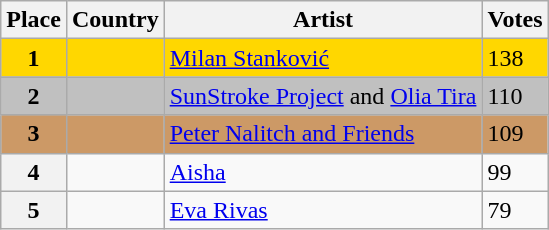<table class="wikitable plainrowheaders">
<tr>
<th scope="col">Place</th>
<th scope="col">Country</th>
<th scope="col">Artist</th>
<th scope="col">Votes</th>
</tr>
<tr style="background:gold;">
<th scope="row" style="background:gold;">1</th>
<td></td>
<td><a href='#'>Milan Stanković</a></td>
<td>138</td>
</tr>
<tr style="background:silver;">
<th scope="row" style="background:silver;">2</th>
<td></td>
<td><a href='#'>SunStroke Project</a> and <a href='#'>Olia Tira</a></td>
<td>110</td>
</tr>
<tr style="background:#CC9966;">
<th scope="row" style="background:#CC9966;">3</th>
<td></td>
<td><a href='#'>Peter Nalitch and Friends</a></td>
<td>109</td>
</tr>
<tr>
<th scope="row">4</th>
<td></td>
<td><a href='#'>Aisha</a></td>
<td>99</td>
</tr>
<tr>
<th scope="row">5</th>
<td></td>
<td><a href='#'>Eva Rivas</a></td>
<td>79</td>
</tr>
</table>
